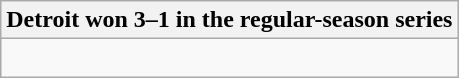<table class="wikitable collapsible collapsed">
<tr>
<th>Detroit won 3–1 in the regular-season series</th>
</tr>
<tr>
<td><br>


</td>
</tr>
</table>
